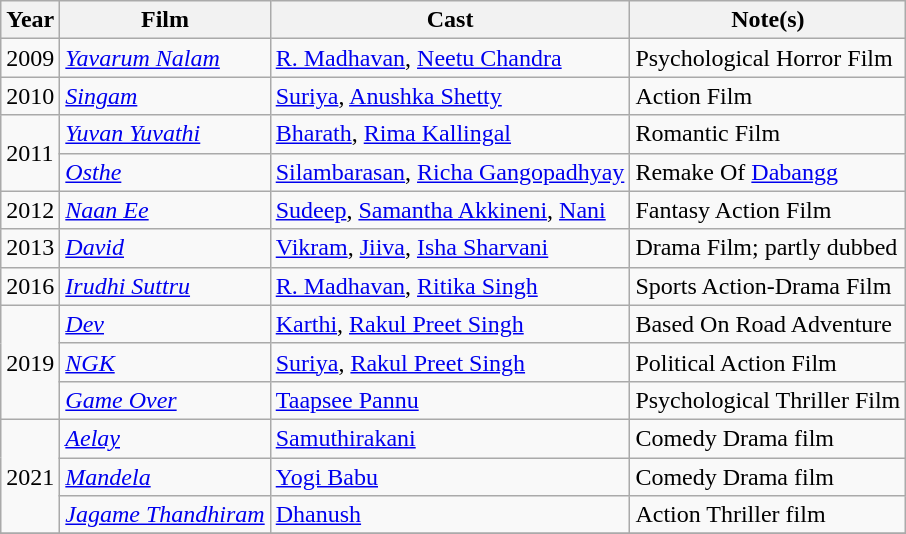<table class="wikitable">
<tr>
<th>Year</th>
<th>Film</th>
<th>Cast</th>
<th>Note(s)</th>
</tr>
<tr>
<td rowspan = 1>2009</td>
<td><em><a href='#'>Yavarum Nalam</a></em></td>
<td><a href='#'>R. Madhavan</a>, <a href='#'>Neetu Chandra</a></td>
<td>Psychological Horror Film</td>
</tr>
<tr>
<td rowspan = 1>2010</td>
<td><em><a href='#'>Singam</a></em></td>
<td><a href='#'>Suriya</a>, <a href='#'>Anushka Shetty</a></td>
<td>Action Film</td>
</tr>
<tr>
<td rowspan = 2>2011</td>
<td><em><a href='#'>Yuvan Yuvathi</a></em></td>
<td><a href='#'>Bharath</a>, <a href='#'>Rima Kallingal</a></td>
<td>Romantic Film</td>
</tr>
<tr>
<td><em><a href='#'>Osthe</a></em></td>
<td><a href='#'>Silambarasan</a>, <a href='#'>Richa Gangopadhyay</a></td>
<td>Remake Of <a href='#'>Dabangg</a></td>
</tr>
<tr>
<td rowspan = 1>2012</td>
<td><em><a href='#'>Naan Ee</a></em></td>
<td><a href='#'>Sudeep</a>, <a href='#'>Samantha Akkineni</a>, <a href='#'>Nani</a></td>
<td>Fantasy Action Film</td>
</tr>
<tr>
<td rowspan = 1>2013</td>
<td><em><a href='#'>David</a></em></td>
<td><a href='#'>Vikram</a>, <a href='#'>Jiiva</a>, <a href='#'>Isha Sharvani</a></td>
<td>Drama Film; partly dubbed</td>
</tr>
<tr>
<td rowspan = 1>2016</td>
<td><em><a href='#'>Irudhi Suttru</a></em></td>
<td><a href='#'>R. Madhavan</a>, <a href='#'>Ritika Singh</a></td>
<td>Sports Action-Drama Film</td>
</tr>
<tr>
<td rowspan = 3>2019</td>
<td><em><a href='#'>Dev</a></em></td>
<td><a href='#'>Karthi</a>, <a href='#'>Rakul Preet Singh</a></td>
<td>Based On Road Adventure</td>
</tr>
<tr>
<td><em><a href='#'>NGK</a></em></td>
<td><a href='#'>Suriya</a>, <a href='#'>Rakul Preet Singh</a></td>
<td>Political Action Film</td>
</tr>
<tr>
<td><em><a href='#'>Game Over</a></em></td>
<td><a href='#'>Taapsee Pannu</a></td>
<td>Psychological Thriller Film</td>
</tr>
<tr>
<td rowspan = 3>2021</td>
<td><em><a href='#'>Aelay</a></em></td>
<td><a href='#'>Samuthirakani</a></td>
<td>Comedy Drama film</td>
</tr>
<tr>
<td><em><a href='#'>Mandela</a></em></td>
<td><a href='#'>Yogi Babu</a></td>
<td>Comedy Drama film</td>
</tr>
<tr>
<td><em><a href='#'>Jagame Thandhiram</a></em></td>
<td><a href='#'>Dhanush</a></td>
<td>Action Thriller film</td>
</tr>
<tr>
</tr>
</table>
